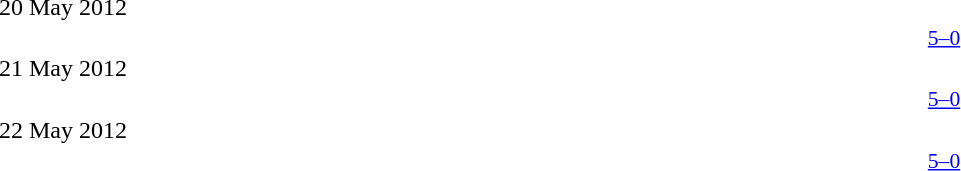<table style="width:100%;" cellspacing="1">
<tr>
<th width=25%></th>
<th width=10%></th>
<th width=25%></th>
</tr>
<tr>
<td>20 May 2012</td>
</tr>
<tr style=font-size:90%>
<td align=right></td>
<td align=center><a href='#'>5–0</a></td>
<td></td>
</tr>
<tr>
<td>21 May 2012</td>
</tr>
<tr style=font-size:90%>
<td align=right></td>
<td align=center><a href='#'>5–0</a></td>
<td></td>
</tr>
<tr>
<td>22 May 2012</td>
</tr>
<tr style=font-size:90%>
<td align=right></td>
<td align=center><a href='#'>5–0</a></td>
<td></td>
</tr>
</table>
